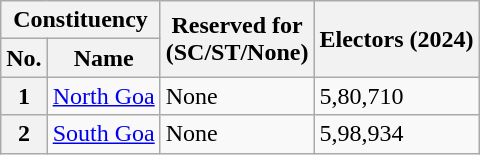<table class="wikitable sortable">
<tr>
<th scope=colgroup colspan="2">Constituency</th>
<th scope=col rowspan=2>Reserved for<br>(SC/ST/None)</th>
<th rowspan="2">Electors (2024)</th>
</tr>
<tr>
<th scope=col>No.</th>
<th scope=col>Name</th>
</tr>
<tr>
<th scope=row>1</th>
<td><a href='#'>North Goa</a></td>
<td>None</td>
<td>5,80,710</td>
</tr>
<tr>
<th scope=row>2</th>
<td><a href='#'>South Goa</a></td>
<td>None</td>
<td>5,98,934</td>
</tr>
</table>
